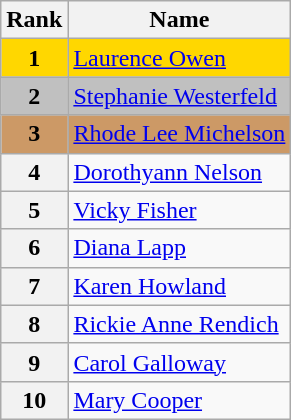<table class="wikitable">
<tr>
<th>Rank</th>
<th>Name</th>
</tr>
<tr bgcolor="gold">
<td align="center"><strong>1</strong></td>
<td><a href='#'>Laurence Owen</a></td>
</tr>
<tr bgcolor="silver">
<td align="center"><strong>2</strong></td>
<td><a href='#'>Stephanie Westerfeld</a></td>
</tr>
<tr bgcolor="cc9966">
<td align="center"><strong>3</strong></td>
<td><a href='#'>Rhode Lee Michelson</a></td>
</tr>
<tr>
<th>4</th>
<td><a href='#'>Dorothyann Nelson</a></td>
</tr>
<tr>
<th>5</th>
<td><a href='#'>Vicky Fisher</a></td>
</tr>
<tr>
<th>6</th>
<td><a href='#'>Diana Lapp</a></td>
</tr>
<tr>
<th>7</th>
<td><a href='#'>Karen Howland</a></td>
</tr>
<tr>
<th>8</th>
<td><a href='#'>Rickie Anne Rendich</a></td>
</tr>
<tr>
<th>9</th>
<td><a href='#'>Carol Galloway</a></td>
</tr>
<tr>
<th>10</th>
<td><a href='#'>Mary Cooper</a></td>
</tr>
</table>
